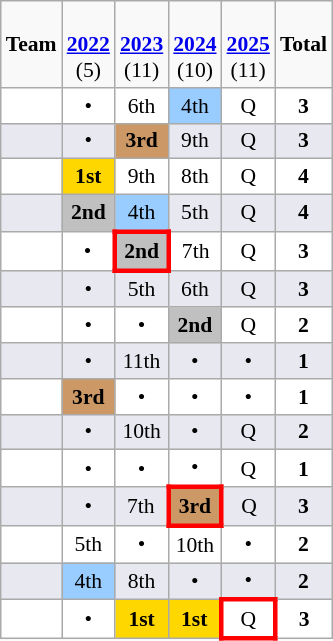<table class="wikitable shortable" style="text-align:center; font-size:90%">
<tr>
<td><strong>Team</strong></td>
<td><br><strong><a href='#'>2022</a></strong><br>(5)</td>
<td><br><strong><a href='#'>2023</a></strong> <br>(11)</td>
<td><br><strong><a href='#'>2024</a></strong> <br>(10)</td>
<td><br><strong><a href='#'>2025</a></strong> <br>(11)</td>
<td><strong>Total</strong></td>
</tr>
<tr bgcolor=#ffffff>
<td align=left></td>
<td>•</td>
<td>6th</td>
<td bgcolor="9acdff">4th</td>
<td>Q</td>
<td><strong>3</strong></td>
</tr>
<tr bgcolor=#e8e8f0>
<td align=left></td>
<td>•</td>
<td bgcolor=cc9966><strong>3rd</strong></td>
<td>9th</td>
<td>Q</td>
<td><strong>3</strong></td>
</tr>
<tr bgcolor=#ffffff>
<td align=left></td>
<td bgcolor=gold><strong>1st</strong></td>
<td>9th</td>
<td>8th</td>
<td>Q</td>
<td><strong>4</strong></td>
</tr>
<tr bgcolor=#e8e8f0>
<td align=left></td>
<td bgcolor=silver><strong>2nd</strong></td>
<td bgcolor="9acdff">4th</td>
<td>5th</td>
<td>Q</td>
<td><strong>4</strong></td>
</tr>
<tr bgcolor=#ffffff>
<td align=left></td>
<td>•</td>
<td style="border:3px solid red" bgcolor=silver><strong>2nd</strong></td>
<td>7th</td>
<td>Q</td>
<td><strong>3</strong></td>
</tr>
<tr bgcolor=#e8e8f0>
<td align=left></td>
<td>•</td>
<td>5th</td>
<td>6th</td>
<td>Q</td>
<td><strong>3</strong></td>
</tr>
<tr bgcolor=#ffffff>
<td align=left></td>
<td>•</td>
<td>•</td>
<td bgcolor=silver><strong>2nd</strong></td>
<td>Q</td>
<td><strong>2</strong></td>
</tr>
<tr bgcolor=#e8e8f0>
<td align=left></td>
<td>•</td>
<td>11th</td>
<td>•</td>
<td>•</td>
<td><strong>1</strong></td>
</tr>
<tr bgcolor=#ffffff>
<td align=left></td>
<td bgcolor=cc9966><strong>3rd</strong></td>
<td>•</td>
<td>•</td>
<td>•</td>
<td><strong>1</strong></td>
</tr>
<tr bgcolor=#e8e8f0>
<td align=left></td>
<td>•</td>
<td>10th</td>
<td>•</td>
<td>Q</td>
<td><strong>2</strong></td>
</tr>
<tr bgcolor=#ffffff>
<td align=left></td>
<td>•</td>
<td>•</td>
<td>•</td>
<td>Q</td>
<td><strong>1</strong></td>
</tr>
<tr bgcolor=#e8e8f0>
<td align=left></td>
<td>•</td>
<td>7th</td>
<td style="border:3px solid red" bgcolor=cc9966><strong>3rd</strong></td>
<td>Q</td>
<td><strong>3</strong></td>
</tr>
<tr bgcolor=#ffffff>
<td align=left></td>
<td>5th</td>
<td>•</td>
<td>10th</td>
<td>•</td>
<td><strong>2</strong></td>
</tr>
<tr bgcolor=#e8e8f0>
<td align=left></td>
<td bgcolor="9acdff">4th</td>
<td>8th</td>
<td>•</td>
<td>•</td>
<td><strong>2</strong></td>
</tr>
<tr bgcolor=#ffffff>
<td align=left></td>
<td>•</td>
<td bgcolor=gold><strong>1st</strong></td>
<td bgcolor=gold><strong>1st</strong></td>
<td style="border:3px solid red">Q</td>
<td><strong>3</strong></td>
</tr>
</table>
